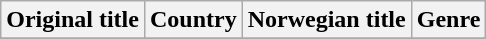<table class="wikitable">
<tr>
<th>Original title</th>
<th>Country</th>
<th>Norwegian title</th>
<th>Genre</th>
</tr>
<tr>
</tr>
</table>
